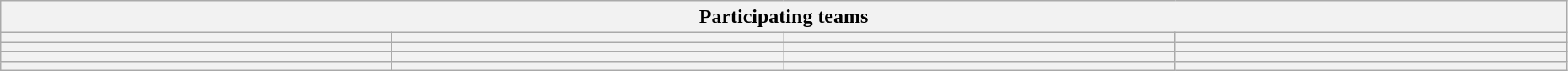<table class="wikitable" style="width:98%;">
<tr>
<th colspan=4><strong>Participating teams</strong></th>
</tr>
<tr>
<th style="width:25%;"></th>
<th style="width:25%;"></th>
<th style="width:25%;"></th>
<th style="width:25%;"></th>
</tr>
<tr>
<th style="width:25%;"></th>
<th style="width:25%;"></th>
<th style="width:25%;"></th>
<th style="width:25%;"></th>
</tr>
<tr>
<th style="width:25%;"></th>
<th style="width:25%;"></th>
<th style="width:25%;"></th>
<th style="width:25%;"></th>
</tr>
<tr>
<th style="width:25%;"></th>
<th style="width:25%;"></th>
<th style="width:25%;"></th>
<th style="width:25%;"></th>
</tr>
</table>
